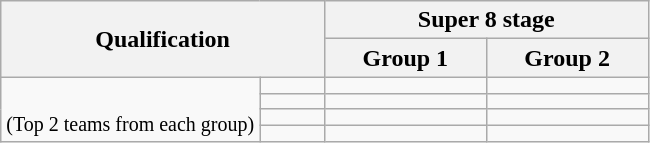<table class="wikitable">
<tr>
<th colspan="2" rowspan="2" width=50%>Qualification</th>
<th colspan="2" width=50%>Super 8 stage</th>
</tr>
<tr>
<th width=25%>Group 1</th>
<th width=25%>Group 2</th>
</tr>
<tr>
<td rowspan="4" width=40%><br><small>(Top 2 teams from each group)</small></td>
<td></td>
<td></td>
<td></td>
</tr>
<tr>
<td></td>
<td></td>
<td></td>
</tr>
<tr>
<td></td>
<td></td>
<td></td>
</tr>
<tr>
<td></td>
<td></td>
<td></td>
</tr>
</table>
